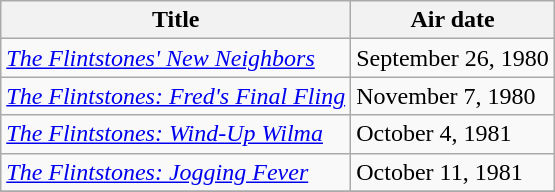<table class="wikitable sortable" style="clear:both">
<tr>
<th>Title</th>
<th>Air date</th>
</tr>
<tr>
<td><em><a href='#'>The Flintstones' New Neighbors</a></em></td>
<td>September 26, 1980</td>
</tr>
<tr>
<td><em><a href='#'>The Flintstones: Fred's Final Fling</a></em></td>
<td>November 7, 1980</td>
</tr>
<tr>
<td><em><a href='#'>The Flintstones: Wind-Up Wilma</a></em></td>
<td>October 4, 1981</td>
</tr>
<tr>
<td><em><a href='#'>The Flintstones: Jogging Fever</a></em></td>
<td>October 11, 1981</td>
</tr>
<tr>
</tr>
</table>
